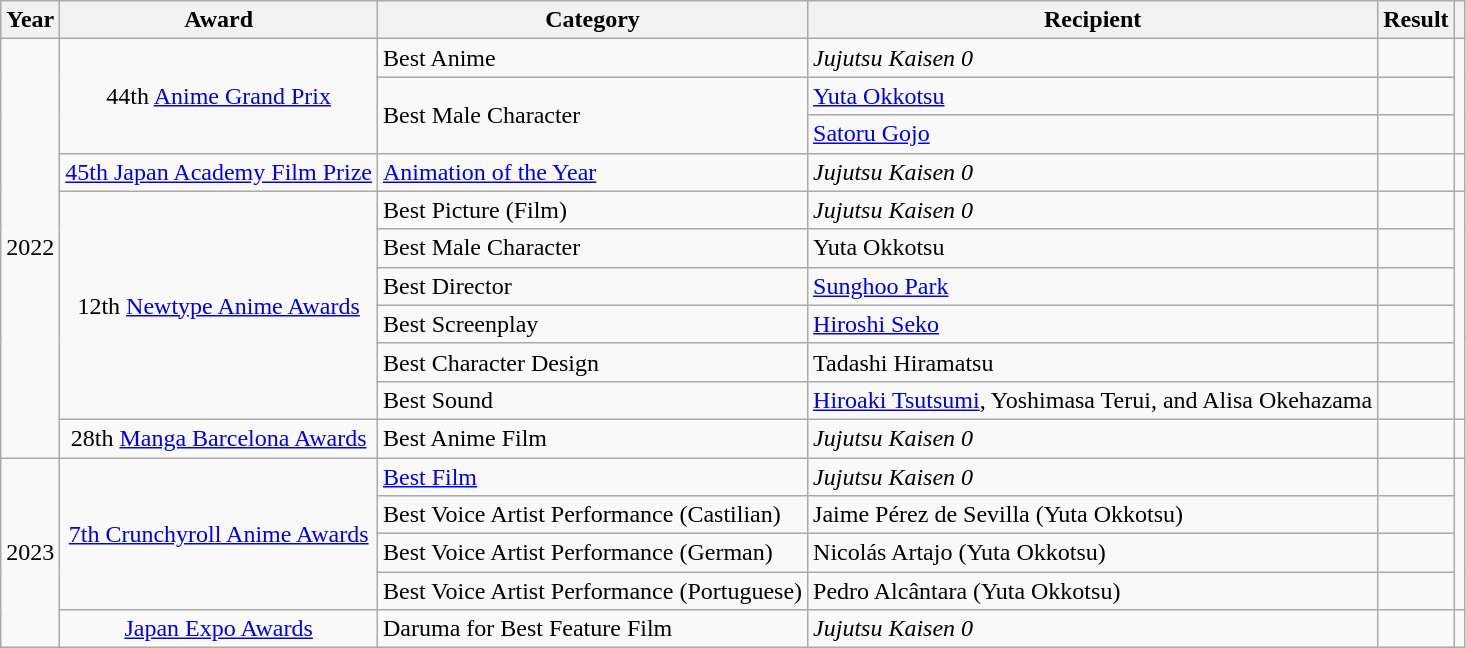<table class="wikitable plainrowheaders sortable">
<tr>
<th scope="col">Year</th>
<th scope="col">Award</th>
<th scope="col">Category</th>
<th scope="col">Recipient</th>
<th scope="col">Result</th>
<th scope="col" class="unsortable"></th>
</tr>
<tr>
<td rowspan="11" style="text-align:center;">2022</td>
<td rowspan="3" style="text-align:center;">44th <a href='#'>Anime Grand Prix</a></td>
<td>Best Anime</td>
<td><em>Jujutsu Kaisen 0</em></td>
<td></td>
<td rowspan="3" style="text-align:center;"></td>
</tr>
<tr>
<td rowspan="2">Best Male Character</td>
<td><a href='#'>Yuta Okkotsu</a></td>
<td></td>
</tr>
<tr>
<td><a href='#'>Satoru Gojo</a></td>
<td></td>
</tr>
<tr>
<td style="text-align:center;"><a href='#'>45th Japan Academy Film Prize</a></td>
<td><a href='#'>Animation of the Year</a></td>
<td><em>Jujutsu Kaisen 0</em></td>
<td></td>
<td style="text-align:center;"></td>
</tr>
<tr>
<td rowspan="6" style="text-align:center;">12th <a href='#'>Newtype Anime Awards</a></td>
<td>Best Picture (Film)</td>
<td><em>Jujutsu Kaisen 0</em></td>
<td></td>
<td rowspan="6" style="text-align:center;"></td>
</tr>
<tr>
<td>Best Male Character</td>
<td>Yuta Okkotsu</td>
<td></td>
</tr>
<tr>
<td>Best Director</td>
<td><a href='#'>Sunghoo Park</a></td>
<td></td>
</tr>
<tr>
<td>Best Screenplay</td>
<td><a href='#'>Hiroshi Seko</a></td>
<td></td>
</tr>
<tr>
<td>Best Character Design</td>
<td>Tadashi Hiramatsu</td>
<td></td>
</tr>
<tr>
<td>Best Sound</td>
<td><a href='#'>Hiroaki Tsutsumi</a>, Yoshimasa Terui, and Alisa Okehazama</td>
<td></td>
</tr>
<tr>
<td style="text-align:center;">28th <a href='#'>Manga Barcelona Awards</a></td>
<td>Best Anime Film</td>
<td><em>Jujutsu Kaisen 0</em></td>
<td></td>
<td style="text-align:center;"></td>
</tr>
<tr>
<td rowspan="5" style="text-align:center;">2023</td>
<td rowspan="4" style="text-align:center;"><a href='#'>7th Crunchyroll Anime Awards</a></td>
<td><a href='#'>Best Film</a></td>
<td><em>Jujutsu Kaisen 0</em></td>
<td></td>
<td rowspan="4" style="text-align:center;"></td>
</tr>
<tr>
<td>Best Voice Artist Performance (Castilian)</td>
<td>Jaime Pérez de Sevilla (Yuta Okkotsu)</td>
<td></td>
</tr>
<tr>
<td>Best Voice Artist Performance (German)</td>
<td>Nicolás Artajo (Yuta Okkotsu)</td>
<td></td>
</tr>
<tr>
<td>Best Voice Artist Performance (Portuguese)</td>
<td>Pedro Alcântara (Yuta Okkotsu)</td>
<td></td>
</tr>
<tr>
<td style="text-align:center;"><a href='#'>Japan Expo Awards</a></td>
<td>Daruma for Best Feature Film</td>
<td><em>Jujutsu Kaisen 0</em></td>
<td></td>
<td style="text-align:center;"></td>
</tr>
</table>
